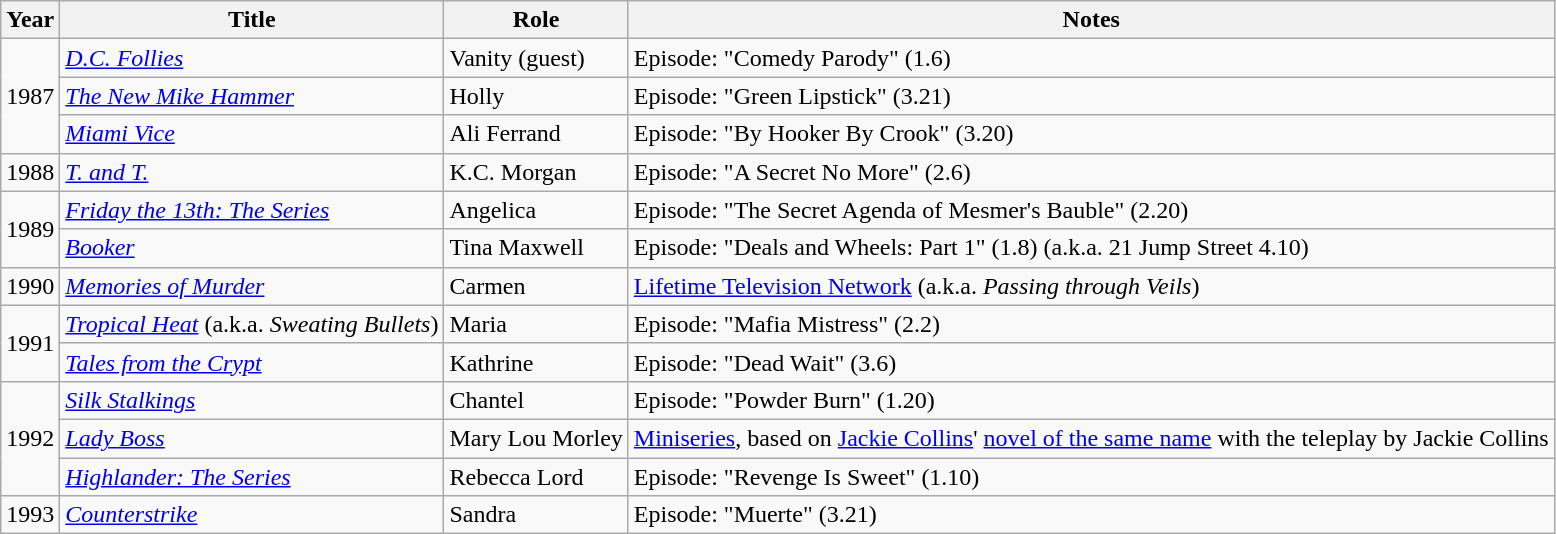<table class="wikitable sortable">
<tr>
<th>Year</th>
<th>Title</th>
<th>Role</th>
<th class="unsortable">Notes</th>
</tr>
<tr>
<td rowspan="3">1987</td>
<td><em><a href='#'>D.C. Follies</a></em></td>
<td>Vanity (guest)</td>
<td>Episode: "Comedy Parody" (1.6)</td>
</tr>
<tr>
<td data-sort-value="New Mike Hammer, The"><em><a href='#'>The New Mike Hammer</a></em></td>
<td>Holly</td>
<td>Episode: "Green Lipstick" (3.21)</td>
</tr>
<tr>
<td><em><a href='#'>Miami Vice</a></em></td>
<td>Ali Ferrand</td>
<td>Episode: "By Hooker By Crook" (3.20)</td>
</tr>
<tr>
<td>1988</td>
<td><em><a href='#'>T. and T.</a></em></td>
<td>K.C. Morgan</td>
<td>Episode: "A Secret No More" (2.6)</td>
</tr>
<tr>
<td rowspan="2">1989</td>
<td><em><a href='#'>Friday the 13th: The Series</a></em></td>
<td>Angelica</td>
<td>Episode: "The Secret Agenda of Mesmer's Bauble" (2.20)</td>
</tr>
<tr>
<td><em><a href='#'>Booker</a></em></td>
<td>Tina Maxwell</td>
<td>Episode: "Deals and Wheels: Part 1" (1.8) (a.k.a. 21 Jump Street 4.10)</td>
</tr>
<tr>
<td>1990</td>
<td><em><a href='#'>Memories of Murder</a></em></td>
<td>Carmen</td>
<td><a href='#'>Lifetime Television Network</a> (a.k.a. <em>Passing through Veils</em>)</td>
</tr>
<tr>
<td rowspan="2">1991</td>
<td><em><a href='#'>Tropical Heat</a></em> (a.k.a. <em>Sweating Bullets</em>)</td>
<td>Maria</td>
<td>Episode: "Mafia Mistress" (2.2)</td>
</tr>
<tr>
<td><em><a href='#'>Tales from the Crypt</a></em></td>
<td>Kathrine</td>
<td>Episode: "Dead Wait" (3.6)</td>
</tr>
<tr>
<td rowspan="3">1992</td>
<td><em><a href='#'>Silk Stalkings</a></em></td>
<td>Chantel</td>
<td>Episode: "Powder Burn" (1.20)</td>
</tr>
<tr>
<td><em><a href='#'>Lady Boss</a></em></td>
<td>Mary Lou Morley</td>
<td><a href='#'>Miniseries</a>, based on <a href='#'>Jackie Collins</a>' <a href='#'>novel of the same name</a> with the teleplay by Jackie Collins</td>
</tr>
<tr>
<td><em><a href='#'>Highlander: The Series</a></em></td>
<td>Rebecca Lord</td>
<td>Episode: "Revenge Is Sweet" (1.10)</td>
</tr>
<tr>
<td>1993</td>
<td><em><a href='#'>Counterstrike</a></em></td>
<td>Sandra</td>
<td>Episode: "Muerte" (3.21)</td>
</tr>
</table>
